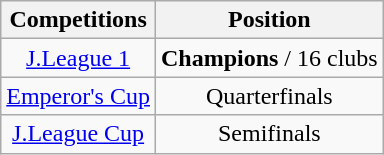<table class="wikitable" style="text-align:center;">
<tr>
<th>Competitions</th>
<th>Position</th>
</tr>
<tr>
<td><a href='#'>J.League 1</a></td>
<td><strong>Champions</strong> / 16 clubs</td>
</tr>
<tr>
<td><a href='#'>Emperor's Cup</a></td>
<td>Quarterfinals</td>
</tr>
<tr>
<td><a href='#'>J.League Cup</a></td>
<td>Semifinals</td>
</tr>
</table>
